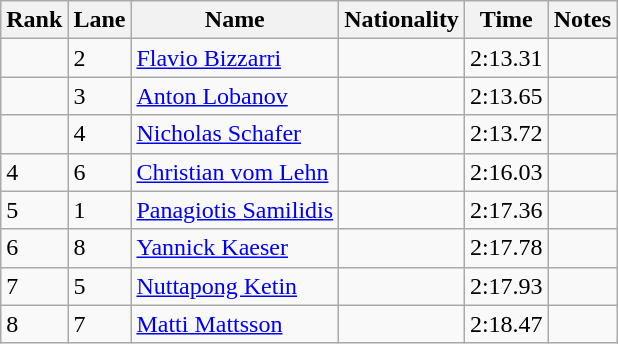<table class="wikitable">
<tr>
<th>Rank</th>
<th>Lane</th>
<th>Name</th>
<th>Nationality</th>
<th>Time</th>
<th>Notes</th>
</tr>
<tr>
<td></td>
<td>2</td>
<td><a href='#'>Flavio Bizzarri</a></td>
<td></td>
<td>2:13.31</td>
<td></td>
</tr>
<tr>
<td></td>
<td>3</td>
<td><a href='#'>Anton Lobanov</a></td>
<td></td>
<td>2:13.65</td>
<td></td>
</tr>
<tr>
<td></td>
<td>4</td>
<td><a href='#'>Nicholas Schafer</a></td>
<td></td>
<td>2:13.72</td>
<td></td>
</tr>
<tr>
<td>4</td>
<td>6</td>
<td><a href='#'>Christian vom Lehn</a></td>
<td></td>
<td>2:16.03</td>
<td></td>
</tr>
<tr>
<td>5</td>
<td>1</td>
<td><a href='#'>Panagiotis Samilidis</a></td>
<td></td>
<td>2:17.36</td>
<td></td>
</tr>
<tr>
<td>6</td>
<td>8</td>
<td><a href='#'>Yannick Kaeser</a></td>
<td></td>
<td>2:17.78</td>
<td></td>
</tr>
<tr>
<td>7</td>
<td>5</td>
<td><a href='#'>Nuttapong Ketin</a></td>
<td></td>
<td>2:17.93</td>
<td></td>
</tr>
<tr>
<td>8</td>
<td>7</td>
<td><a href='#'>Matti Mattsson</a></td>
<td></td>
<td>2:18.47</td>
<td></td>
</tr>
</table>
